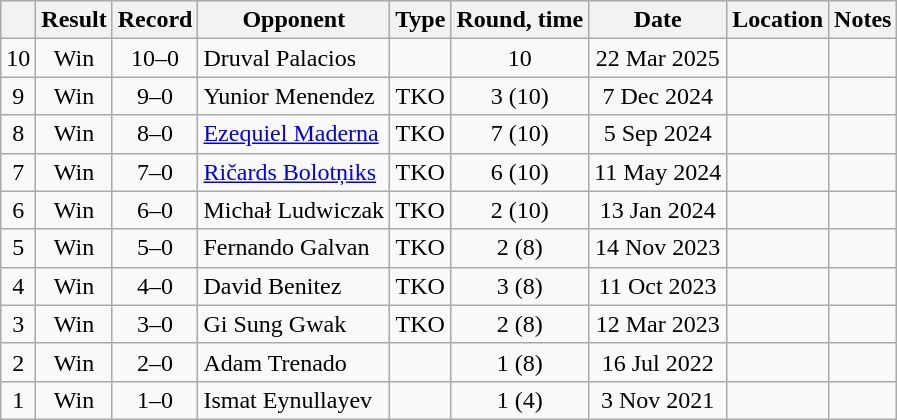<table class="wikitable" style="text-align:center">
<tr>
<th></th>
<th>Result</th>
<th>Record</th>
<th>Opponent</th>
<th>Type</th>
<th>Round, time</th>
<th>Date</th>
<th>Location</th>
<th>Notes</th>
</tr>
<tr>
<td>10</td>
<td>Win</td>
<td>10–0</td>
<td style="text-align:left;">Druval Palacios</td>
<td></td>
<td>10</td>
<td>22 Mar 2025</td>
<td style="text-align:left;"></td>
<td></td>
</tr>
<tr>
<td>9</td>
<td>Win</td>
<td>9–0</td>
<td style="text-align:left;">Yunior Menendez</td>
<td>TKO</td>
<td>3 (10) </td>
<td>7 Dec 2024</td>
<td style="text-align:left;"></td>
<td></td>
</tr>
<tr>
<td>8</td>
<td>Win</td>
<td>8–0</td>
<td style="text-align:left;"><a href='#'>Ezequiel Maderna</a></td>
<td>TKO</td>
<td>7 (10) </td>
<td>5 Sep 2024</td>
<td style="text-align:left;"></td>
<td style="text-align:left;"></td>
</tr>
<tr>
<td>7</td>
<td>Win</td>
<td>7–0</td>
<td style="text-align:left;"><a href='#'>Ričards Bolotņiks</a></td>
<td>TKO</td>
<td>6 (10) </td>
<td>11 May 2024</td>
<td style="text-align:left;"></td>
<td></td>
</tr>
<tr>
<td>6</td>
<td>Win</td>
<td>6–0</td>
<td style="text-align:left;">Michał Ludwiczak</td>
<td>TKO</td>
<td>2 (10) </td>
<td>13 Jan 2024</td>
<td style="text-align:left;"></td>
<td style="text-align:left;"></td>
</tr>
<tr>
<td>5</td>
<td>Win</td>
<td>5–0</td>
<td style="text-align:left;">Fernando Galvan</td>
<td>TKO</td>
<td>2 (8) </td>
<td>14 Nov 2023</td>
<td style="text-align:left;"></td>
<td></td>
</tr>
<tr>
<td>4</td>
<td>Win</td>
<td>4–0</td>
<td style="text-align:left;">David Benitez</td>
<td>TKO</td>
<td>3 (8) </td>
<td>11 Oct 2023</td>
<td style="text-align:left;"></td>
<td></td>
</tr>
<tr>
<td>3</td>
<td>Win</td>
<td>3–0</td>
<td style="text-align:left;">Gi Sung Gwak</td>
<td>TKO</td>
<td>2 (8) </td>
<td>12 Mar 2023</td>
<td style="text-align:left;"></td>
<td></td>
</tr>
<tr>
<td>2</td>
<td>Win</td>
<td>2–0</td>
<td style="text-align:left;">Adam Trenado</td>
<td></td>
<td>1 (8) </td>
<td>16 Jul 2022</td>
<td style="text-align:left;"></td>
<td></td>
</tr>
<tr>
<td>1</td>
<td>Win</td>
<td>1–0</td>
<td style="text-align:left;">Ismat Eynullayev</td>
<td></td>
<td>1 (4) </td>
<td>3 Nov 2021</td>
<td style="text-align:left;"></td>
<td></td>
</tr>
</table>
